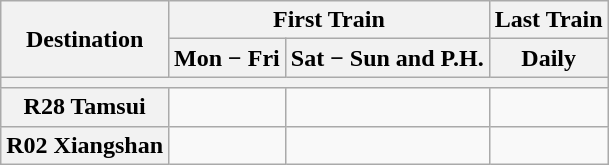<table class="wikitable">
<tr>
<th rowspan="2">Destination</th>
<th colspan="2">First Train</th>
<th>Last Train</th>
</tr>
<tr>
<th>Mon − Fri</th>
<th>Sat − Sun and P.H.</th>
<th>Daily</th>
</tr>
<tr>
<th colspan="4"></th>
</tr>
<tr>
<th>R28 Tamsui</th>
<td></td>
<td></td>
<td></td>
</tr>
<tr>
<th>R02 Xiangshan</th>
<td></td>
<td></td>
<td></td>
</tr>
</table>
